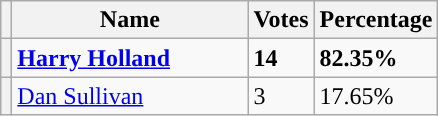<table class="wikitable">
<tr>
<th></th>
<th>Name</th>
<th>Votes</th>
<th>Percentage</th>
</tr>
<tr>
<th style="background-color: "></th>
<td width="150"><strong><a href='#'>Harry Holland</a></strong></td>
<td><strong>14</strong></td>
<td><strong>82.35%</strong></td>
</tr>
<tr>
<th style="background-color: "></th>
<td><a href='#'>Dan Sullivan</a></td>
<td>3</td>
<td>17.65%</td>
</tr>
</table>
